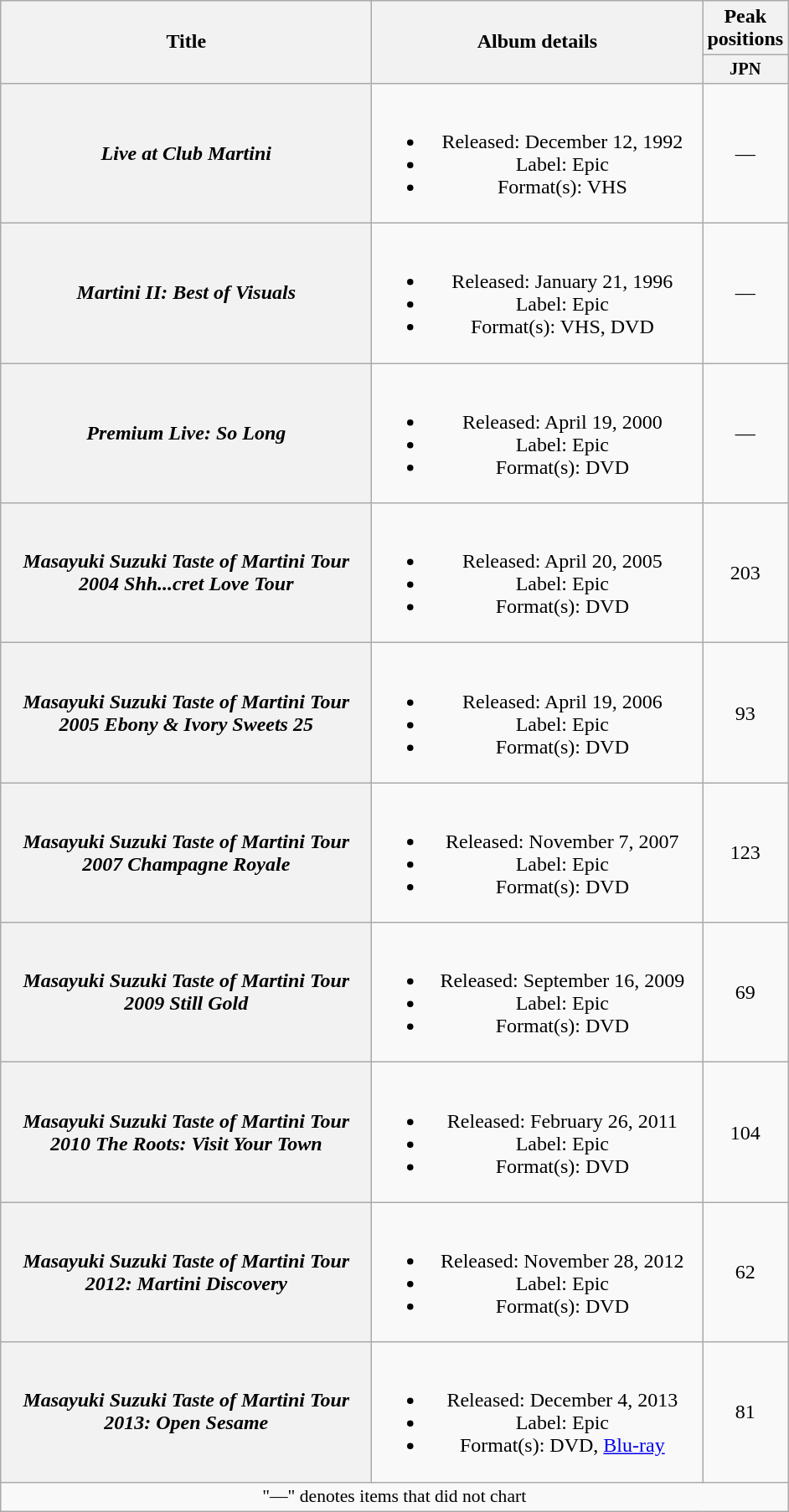<table class="wikitable plainrowheaders" style="text-align:center;">
<tr>
<th style="width:18em;" rowspan="2">Title</th>
<th style="width:16em;" rowspan="2">Album details</th>
<th colspan="1">Peak positions</th>
</tr>
<tr>
<th style="width:3em;font-size:85%;">JPN<br></th>
</tr>
<tr>
<th scope="row"><em>Live at Club Martini</em></th>
<td><br><ul><li>Released: December 12, 1992</li><li>Label: Epic</li><li>Format(s): VHS</li></ul></td>
<td>—</td>
</tr>
<tr>
<th scope="row"><em>Martini II: Best of Visuals</em></th>
<td><br><ul><li>Released: January 21, 1996</li><li>Label: Epic</li><li>Format(s): VHS, DVD</li></ul></td>
<td>—</td>
</tr>
<tr>
<th scope="row"><em>Premium Live: So Long</em></th>
<td><br><ul><li>Released: April 19, 2000</li><li>Label: Epic</li><li>Format(s): DVD</li></ul></td>
<td>—</td>
</tr>
<tr>
<th scope="row"><em>Masayuki Suzuki Taste of Martini Tour 2004 Shh...cret Love Tour</em></th>
<td><br><ul><li>Released: April 20, 2005</li><li>Label: Epic</li><li>Format(s): DVD</li></ul></td>
<td>203</td>
</tr>
<tr>
<th scope="row"><em>Masayuki Suzuki Taste of Martini Tour 2005 Ebony & Ivory Sweets 25</em></th>
<td><br><ul><li>Released: April 19, 2006</li><li>Label: Epic</li><li>Format(s): DVD</li></ul></td>
<td>93</td>
</tr>
<tr>
<th scope="row"><em>Masayuki Suzuki Taste of Martini Tour 2007 Champagne Royale</em></th>
<td><br><ul><li>Released: November 7, 2007</li><li>Label: Epic</li><li>Format(s): DVD</li></ul></td>
<td>123</td>
</tr>
<tr>
<th scope="row"><em>Masayuki Suzuki Taste of Martini Tour 2009 Still Gold</em></th>
<td><br><ul><li>Released: September 16, 2009</li><li>Label: Epic</li><li>Format(s): DVD</li></ul></td>
<td>69</td>
</tr>
<tr>
<th scope="row"><em>Masayuki Suzuki Taste of Martini Tour 2010 The Roots: Visit Your Town</em></th>
<td><br><ul><li>Released: February 26, 2011</li><li>Label: Epic</li><li>Format(s): DVD</li></ul></td>
<td>104</td>
</tr>
<tr>
<th scope="row"><em>Masayuki Suzuki Taste of Martini Tour 2012: Martini Discovery</em></th>
<td><br><ul><li>Released: November 28, 2012</li><li>Label: Epic</li><li>Format(s): DVD</li></ul></td>
<td>62</td>
</tr>
<tr>
<th scope="row"><em>Masayuki Suzuki Taste of Martini Tour 2013: Open Sesame</em></th>
<td><br><ul><li>Released: December 4, 2013</li><li>Label: Epic</li><li>Format(s): DVD, <a href='#'>Blu-ray</a></li></ul></td>
<td>81</td>
</tr>
<tr>
<td colspan="4" align="center" style="font-size:90%;">"—" denotes items that did not chart</td>
</tr>
</table>
